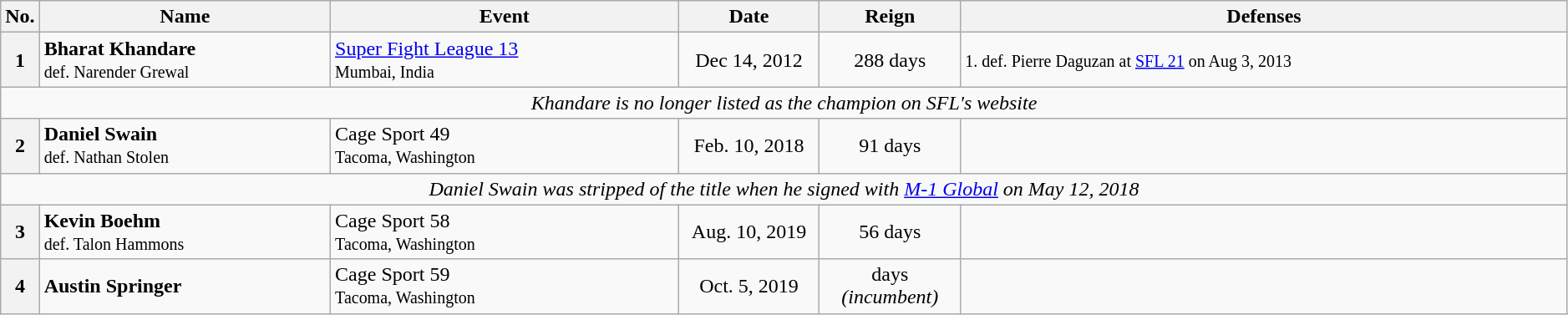<table class="wikitable" width="99%">
<tr>
<th width="2%">No.</th>
<th>Name</th>
<th>Event</th>
<th width="9%">Date</th>
<th width="9%">Reign</th>
<th>Defenses</th>
</tr>
<tr>
<th>1</th>
<td> <strong>Bharat Khandare</strong><br><small>def. Narender Grewal</small></td>
<td><a href='#'>Super Fight League 13</a><br><small>Mumbai, India</small></td>
<td align="center">Dec 14, 2012</td>
<td align="center">288 days</td>
<td><small>1. def. Pierre Daguzan at <a href='#'>SFL 21</a> on Aug 3, 2013</small></td>
</tr>
<tr>
<td align="center" colspan="6"><em>Khandare is no longer listed as the champion on SFL's website</em></td>
</tr>
<tr>
<th>2</th>
<td> <strong>Daniel Swain</strong><br><small>def. Nathan Stolen</small></td>
<td>Cage Sport 49<br><small>Tacoma, Washington</small></td>
<td align="center">Feb. 10, 2018</td>
<td align="center">91 days</td>
<td></td>
</tr>
<tr>
<td align="center" colspan="6"><em>Daniel Swain was stripped of the title when he signed with <a href='#'>M-1 Global</a> on May 12, 2018</em></td>
</tr>
<tr>
<th>3</th>
<td> <strong>Kevin Boehm</strong><br><small>def. Talon Hammons</small></td>
<td>Cage Sport 58<br><small>Tacoma, Washington</small></td>
<td align="center">Aug. 10, 2019</td>
<td align="center">56 days</td>
<td></td>
</tr>
<tr>
<th>4</th>
<td> <strong>Austin Springer</strong></td>
<td>Cage Sport 59<br><small>Tacoma, Washington</small></td>
<td align="center">Oct. 5, 2019</td>
<td align="center"> days<br><em>(incumbent)</em></td>
</tr>
</table>
